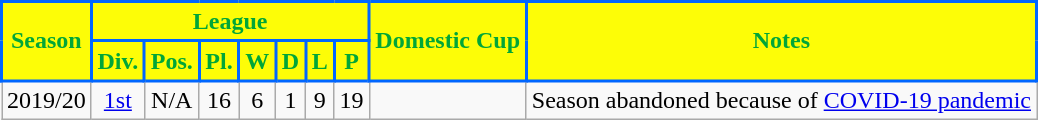<table class="wikitable">
<tr style="background:#FDFD07;">
<th rowspan="2" ! style="background:#FDFD07; color:#01A638; border:2px solid #0066FF;" scope="col">Season</th>
<th colspan="7" ! style="background:#FDFD07; color:#01A638; border:2px solid #0066FF;" scope="col">League</th>
<th rowspan="2" ! style="background:#FDFD07; color:#01A638; border:2px solid #0066FF;" scope="col">Domestic Cup</th>
<th rowspan="2" ! style="background:#FDFD07; color:#01A638; border:2px solid #0066FF;" scope="col">Notes</th>
</tr>
<tr>
<th style="background:#FDFD07; color:#01A638; border:2px solid #0066FF;" scope="col">Div.</th>
<th style="background:#FDFD07; color:#01A638; border:2px solid #0066FF;" scope="col">Pos.</th>
<th style="background:#FDFD07; color:#01A638; border:2px solid #0066FF;" scope="col">Pl.</th>
<th style="background:#FDFD07; color:#01A638; border:2px solid #0066FF;" scope="col">W</th>
<th style="background:#FDFD07; color:#01A638; border:2px solid #0066FF;" scope="col">D</th>
<th style="background:#FDFD07; color:#01A638; border:2px solid #0066FF;" scope="col">L</th>
<th style="background:#FDFD07; color:#01A638; border:2px solid #0066FF;" scope="col">P</th>
</tr>
<tr>
<td align=center>2019/20</td>
<td align=center><a href='#'>1st</a></td>
<td style="text-align:center; ">N/A</td>
<td align=center>16</td>
<td align=center>6</td>
<td align=center>1</td>
<td align=center>9</td>
<td align=center>19</td>
<td align=center></td>
<td>Season abandoned because of <a href='#'>COVID-19 pandemic</a></td>
</tr>
</table>
